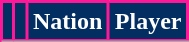<table class="wikitable sortable">
<tr>
<th style="background:#032E62; color:white; border:2px solid #FC1896;" scope="col"></th>
<th style="background:#032E62; color:white; border:2px solid #FC1896;" scope="col"></th>
<th style="background:#032E62; color:white; border:2px solid #FC1896;" scope="col">Nation</th>
<th style="background:#032E62; color:white; border:2px solid #FC1896;" scope="col">Player</th>
</tr>
<tr>
</tr>
</table>
